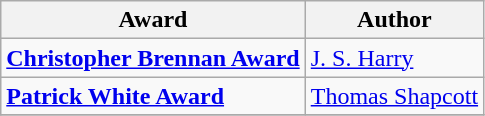<table class="wikitable">
<tr>
<th>Award</th>
<th>Author</th>
</tr>
<tr>
<td><strong><a href='#'>Christopher Brennan Award</a></strong></td>
<td><a href='#'>J. S. Harry</a></td>
</tr>
<tr>
<td><strong><a href='#'>Patrick White Award</a></strong></td>
<td><a href='#'>Thomas Shapcott</a></td>
</tr>
<tr>
</tr>
</table>
